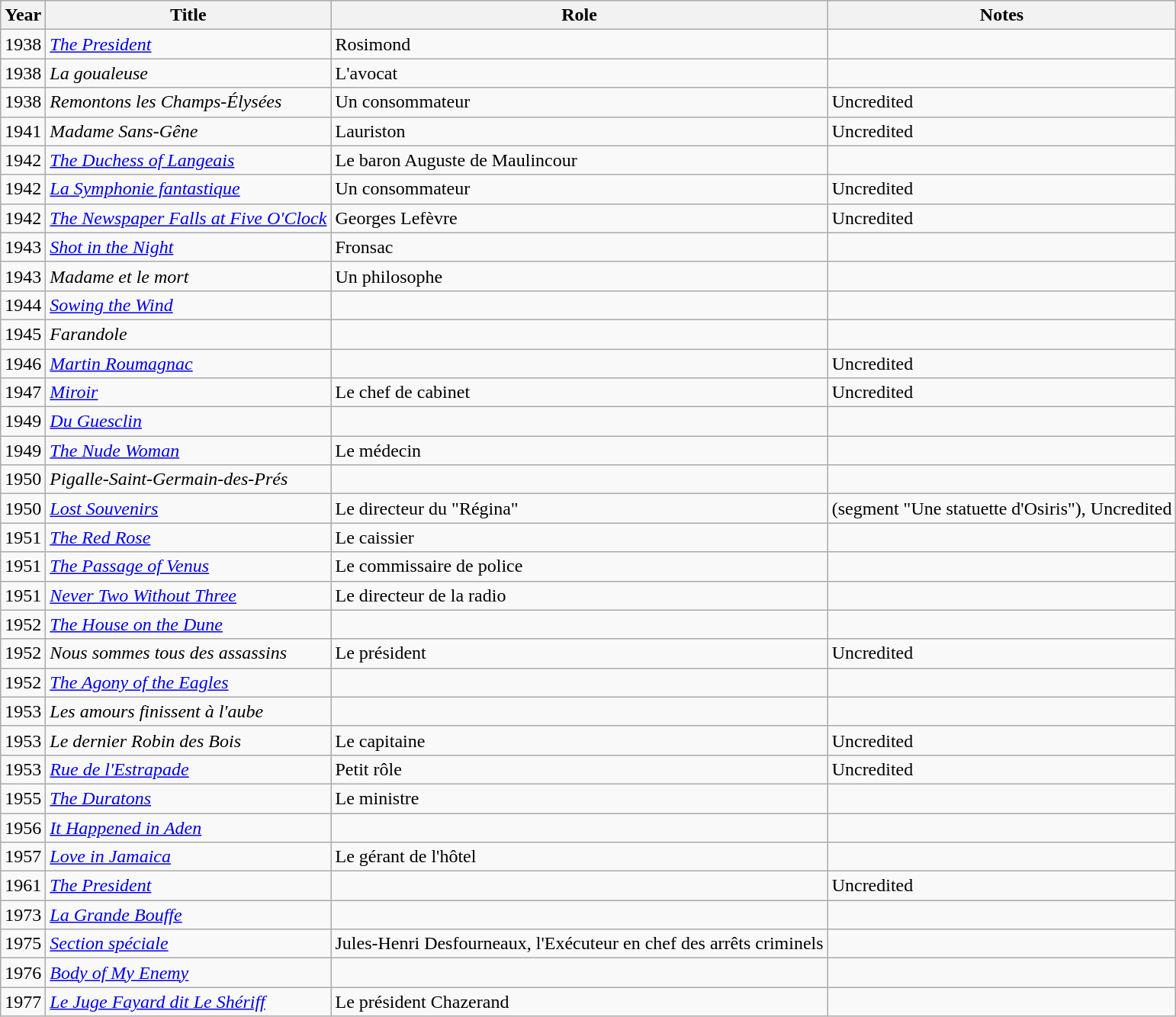<table class="wikitable">
<tr>
<th>Year</th>
<th>Title</th>
<th>Role</th>
<th>Notes</th>
</tr>
<tr>
<td>1938</td>
<td><em><a href='#'>The President</a></em></td>
<td>Rosimond</td>
<td></td>
</tr>
<tr>
<td>1938</td>
<td><em>La goualeuse</em></td>
<td>L'avocat</td>
<td></td>
</tr>
<tr>
<td>1938</td>
<td><em>Remontons les Champs-Élysées</em></td>
<td>Un consommateur</td>
<td>Uncredited</td>
</tr>
<tr>
<td>1941</td>
<td><em>Madame Sans-Gêne</em></td>
<td>Lauriston</td>
<td>Uncredited</td>
</tr>
<tr>
<td>1942</td>
<td><em><a href='#'>The Duchess of Langeais</a></em></td>
<td>Le baron Auguste de Maulincour</td>
<td></td>
</tr>
<tr>
<td>1942</td>
<td><em><a href='#'>La Symphonie fantastique</a></em></td>
<td>Un consommateur</td>
<td>Uncredited</td>
</tr>
<tr>
<td>1942</td>
<td><em><a href='#'>The Newspaper Falls at Five O'Clock</a></em></td>
<td>Georges Lefèvre</td>
<td>Uncredited</td>
</tr>
<tr>
<td>1943</td>
<td><em><a href='#'>Shot in the Night</a></em></td>
<td>Fronsac</td>
<td></td>
</tr>
<tr>
<td>1943</td>
<td><em>Madame et le mort</em></td>
<td>Un philosophe</td>
<td></td>
</tr>
<tr>
<td>1944</td>
<td><em><a href='#'>Sowing the Wind</a></em></td>
<td></td>
<td></td>
</tr>
<tr>
<td>1945</td>
<td><em>Farandole</em></td>
<td></td>
<td></td>
</tr>
<tr>
<td>1946</td>
<td><em><a href='#'>Martin Roumagnac</a></em></td>
<td></td>
<td>Uncredited</td>
</tr>
<tr>
<td>1947</td>
<td><em><a href='#'>Miroir</a></em></td>
<td>Le chef de cabinet</td>
<td>Uncredited</td>
</tr>
<tr>
<td>1949</td>
<td><em><a href='#'>Du Guesclin</a></em></td>
<td></td>
<td></td>
</tr>
<tr>
<td>1949</td>
<td><em><a href='#'>The Nude Woman</a></em></td>
<td>Le médecin</td>
<td></td>
</tr>
<tr>
<td>1950</td>
<td><em>Pigalle-Saint-Germain-des-Prés</em></td>
<td></td>
<td></td>
</tr>
<tr>
<td>1950</td>
<td><em><a href='#'>Lost Souvenirs</a></em></td>
<td>Le directeur du "Régina"</td>
<td>(segment "Une statuette d'Osiris"), Uncredited</td>
</tr>
<tr>
<td>1951</td>
<td><em><a href='#'>The Red Rose</a></em></td>
<td>Le caissier</td>
<td></td>
</tr>
<tr>
<td>1951</td>
<td><em><a href='#'>The Passage of Venus</a></em></td>
<td>Le commissaire de police</td>
<td></td>
</tr>
<tr>
<td>1951</td>
<td><em><a href='#'>Never Two Without Three</a></em></td>
<td>Le directeur de la radio</td>
<td></td>
</tr>
<tr>
<td>1952</td>
<td><em><a href='#'>The House on the Dune</a></em></td>
<td></td>
<td></td>
</tr>
<tr>
<td>1952</td>
<td><em>Nous sommes tous des assassins</em></td>
<td>Le président</td>
<td>Uncredited</td>
</tr>
<tr>
<td>1952</td>
<td><em><a href='#'>The Agony of the Eagles</a></em></td>
<td></td>
<td></td>
</tr>
<tr>
<td>1953</td>
<td><em>Les amours finissent à l'aube</em></td>
<td></td>
<td></td>
</tr>
<tr>
<td>1953</td>
<td><em>Le dernier Robin des Bois</em></td>
<td>Le capitaine</td>
<td>Uncredited</td>
</tr>
<tr>
<td>1953</td>
<td><em><a href='#'>Rue de l'Estrapade</a></em></td>
<td>Petit rôle</td>
<td>Uncredited</td>
</tr>
<tr>
<td>1955</td>
<td><em><a href='#'>The Duratons</a></em></td>
<td>Le ministre</td>
<td></td>
</tr>
<tr>
<td>1956</td>
<td><em><a href='#'>It Happened in Aden</a></em></td>
<td></td>
<td></td>
</tr>
<tr>
<td>1957</td>
<td><em><a href='#'>Love in Jamaica</a></em></td>
<td>Le gérant de l'hôtel</td>
<td></td>
</tr>
<tr>
<td>1961</td>
<td><em><a href='#'>The President</a></em></td>
<td></td>
<td>Uncredited</td>
</tr>
<tr>
<td>1973</td>
<td><em><a href='#'>La Grande Bouffe</a></em></td>
<td></td>
<td></td>
</tr>
<tr>
<td>1975</td>
<td><em><a href='#'>Section spéciale</a></em></td>
<td>Jules-Henri Desfourneaux, l'Exécuteur en chef des arrêts criminels</td>
<td></td>
</tr>
<tr>
<td>1976</td>
<td><em><a href='#'>Body of My Enemy</a></em></td>
<td></td>
<td></td>
</tr>
<tr>
<td>1977</td>
<td><em><a href='#'>Le Juge Fayard dit Le Shériff</a></em></td>
<td>Le président Chazerand</td>
<td></td>
</tr>
</table>
